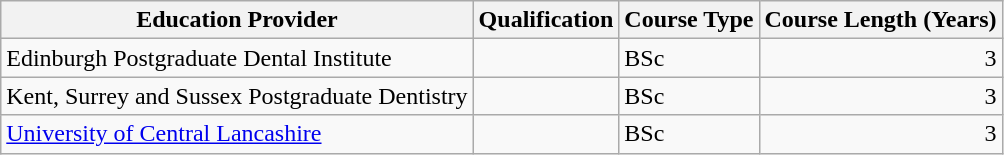<table class="wikitable sortable plainrowheaders" style="text-align: right;">
<tr>
<th scope="col" data-sort-type="number">Education Provider</th>
<th scope="col">Qualification</th>
<th scope="col">Course Type</th>
<th scope="col">Course Length (Years)</th>
</tr>
<tr>
<td align=left>Edinburgh Postgraduate Dental Institute</td>
<td align=left></td>
<td align=left>BSc</td>
<td align=centre>3</td>
</tr>
<tr>
<td align=left>Kent, Surrey and Sussex Postgraduate Dentistry</td>
<td align=left></td>
<td align=left>BSc</td>
<td align=centre>3</td>
</tr>
<tr>
<td align=left><a href='#'>University of Central Lancashire</a></td>
<td align=left></td>
<td align=left>BSc</td>
<td align=centre>3</td>
</tr>
</table>
